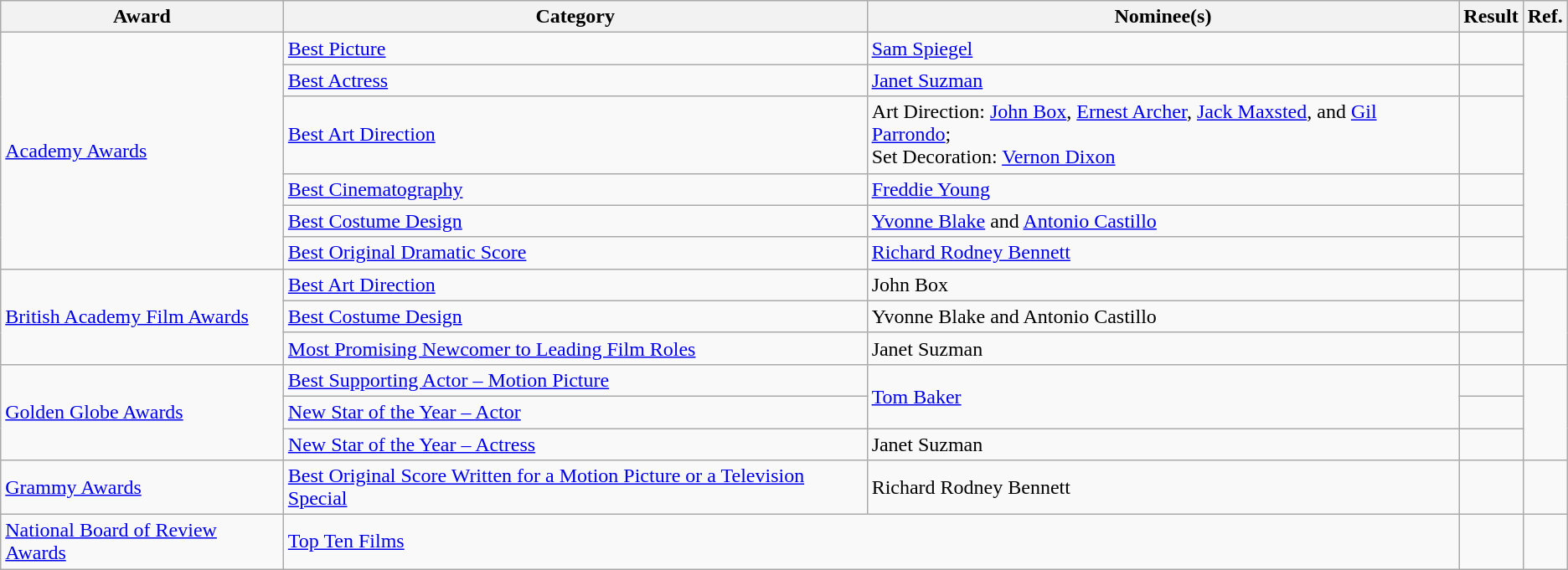<table class="wikitable plainrowheaders">
<tr>
<th>Award</th>
<th>Category</th>
<th>Nominee(s)</th>
<th>Result</th>
<th>Ref.</th>
</tr>
<tr>
<td rowspan="6"><a href='#'>Academy Awards</a></td>
<td><a href='#'>Best Picture</a></td>
<td><a href='#'>Sam Spiegel</a></td>
<td></td>
<td align="center" rowspan="6"></td>
</tr>
<tr>
<td><a href='#'>Best Actress</a></td>
<td><a href='#'>Janet Suzman</a></td>
<td></td>
</tr>
<tr>
<td><a href='#'>Best Art Direction</a></td>
<td>Art Direction: <a href='#'>John Box</a>, <a href='#'>Ernest Archer</a>, <a href='#'>Jack Maxsted</a>, and <a href='#'>Gil Parrondo</a>; <br> Set Decoration: <a href='#'>Vernon Dixon</a></td>
<td></td>
</tr>
<tr>
<td><a href='#'>Best Cinematography</a></td>
<td><a href='#'>Freddie Young</a></td>
<td></td>
</tr>
<tr>
<td><a href='#'>Best Costume Design</a></td>
<td><a href='#'>Yvonne Blake</a> and <a href='#'>Antonio Castillo</a></td>
<td></td>
</tr>
<tr>
<td><a href='#'>Best Original Dramatic Score</a></td>
<td><a href='#'>Richard Rodney Bennett</a></td>
<td></td>
</tr>
<tr>
<td rowspan="3"><a href='#'>British Academy Film Awards</a></td>
<td><a href='#'>Best Art Direction</a></td>
<td>John Box</td>
<td></td>
<td align="center" rowspan="3"></td>
</tr>
<tr>
<td><a href='#'>Best Costume Design</a></td>
<td>Yvonne Blake and Antonio Castillo</td>
<td></td>
</tr>
<tr>
<td><a href='#'>Most Promising Newcomer to Leading Film Roles</a></td>
<td>Janet Suzman</td>
<td></td>
</tr>
<tr>
<td rowspan="3"><a href='#'>Golden Globe Awards</a></td>
<td><a href='#'>Best Supporting Actor – Motion Picture</a></td>
<td rowspan="2"><a href='#'>Tom Baker</a></td>
<td></td>
<td align="center" rowspan="3"></td>
</tr>
<tr>
<td><a href='#'>New Star of the Year – Actor</a></td>
<td></td>
</tr>
<tr>
<td><a href='#'>New Star of the Year – Actress</a></td>
<td>Janet Suzman</td>
<td></td>
</tr>
<tr>
<td><a href='#'>Grammy Awards</a></td>
<td><a href='#'>Best Original Score Written for a Motion Picture or a Television Special</a></td>
<td>Richard Rodney Bennett</td>
<td></td>
<td align="center"></td>
</tr>
<tr>
<td><a href='#'>National Board of Review Awards</a></td>
<td colspan="2"><a href='#'>Top Ten Films</a></td>
<td></td>
<td align="center"></td>
</tr>
</table>
